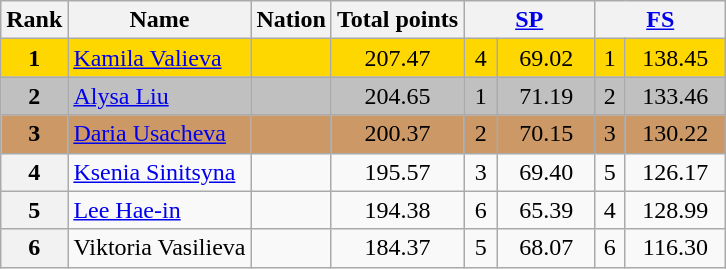<table class="wikitable sortable">
<tr>
<th>Rank</th>
<th>Name</th>
<th>Nation</th>
<th>Total points</th>
<th width="80" colspan="2"><a href='#'>SP</a></th>
<th width="80" colspan="2"><a href='#'>FS</a></th>
</tr>
<tr bgcolor="gold">
<td align="center"><strong>1</strong></td>
<td><a href='#'>Kamila Valieva</a></td>
<td></td>
<td align="center">207.47</td>
<td align="center">4</td>
<td align="center">69.02</td>
<td align="center">1</td>
<td align="center">138.45</td>
</tr>
<tr bgcolor="silver">
<td align="center"><strong>2</strong></td>
<td><a href='#'>Alysa Liu</a></td>
<td></td>
<td align="center">204.65</td>
<td align="center">1</td>
<td align="center">71.19</td>
<td align="center">2</td>
<td align="center">133.46</td>
</tr>
<tr bgcolor="#cc9966">
<td align="center"><strong>3</strong></td>
<td><a href='#'>Daria Usacheva</a></td>
<td></td>
<td align="center">200.37</td>
<td align="center">2</td>
<td align="center">70.15</td>
<td align="center">3</td>
<td align="center">130.22</td>
</tr>
<tr>
<th>4</th>
<td><a href='#'>Ksenia Sinitsyna</a></td>
<td></td>
<td align="center">195.57</td>
<td align="center">3</td>
<td align="center">69.40</td>
<td align="center">5</td>
<td align="center">126.17</td>
</tr>
<tr>
<th>5</th>
<td><a href='#'>Lee Hae-in</a></td>
<td></td>
<td align="center">194.38</td>
<td align="center">6</td>
<td align="center">65.39</td>
<td align="center">4</td>
<td align="center">128.99</td>
</tr>
<tr>
<th>6</th>
<td>Viktoria Vasilieva</td>
<td></td>
<td align="center">184.37</td>
<td align="center">5</td>
<td align="center">68.07</td>
<td align="center">6</td>
<td align="center">116.30</td>
</tr>
</table>
